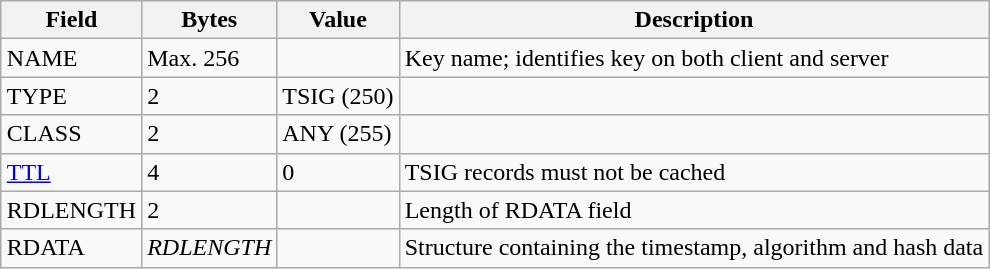<table class="wikitable" style="margin: 1em auto 1em auto;">
<tr>
<th>Field</th>
<th>Bytes</th>
<th>Value</th>
<th>Description</th>
</tr>
<tr>
<td>NAME</td>
<td>Max. 256</td>
<td></td>
<td>Key name; identifies key on both client and server</td>
</tr>
<tr>
<td>TYPE</td>
<td>2</td>
<td>TSIG (250)</td>
<td></td>
</tr>
<tr>
<td>CLASS</td>
<td>2</td>
<td>ANY (255)</td>
<td></td>
</tr>
<tr>
<td><a href='#'>TTL</a></td>
<td>4</td>
<td>0</td>
<td>TSIG records must not be cached</td>
</tr>
<tr>
<td>RDLENGTH</td>
<td>2</td>
<td></td>
<td>Length of RDATA field</td>
</tr>
<tr>
<td>RDATA</td>
<td><em>RDLENGTH</em></td>
<td></td>
<td>Structure containing the timestamp, algorithm and hash data</td>
</tr>
</table>
